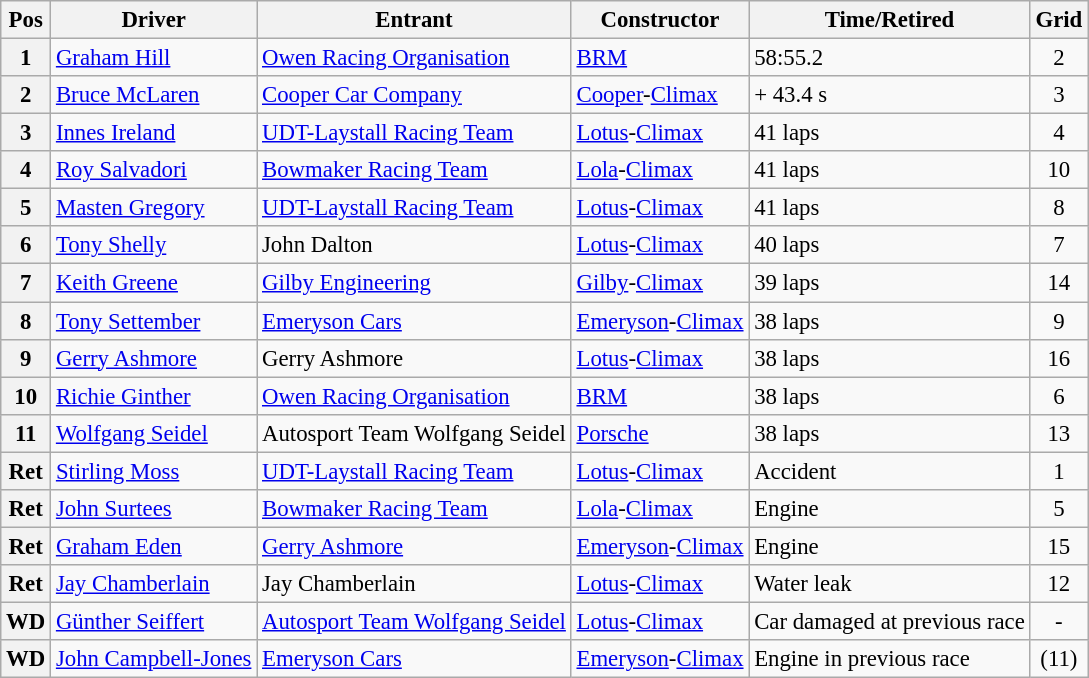<table class="wikitable" style="font-size: 95%;">
<tr>
<th>Pos</th>
<th>Driver</th>
<th>Entrant</th>
<th>Constructor</th>
<th>Time/Retired</th>
<th>Grid</th>
</tr>
<tr>
<th>1</th>
<td> <a href='#'>Graham Hill</a></td>
<td><a href='#'>Owen Racing Organisation</a></td>
<td><a href='#'>BRM</a></td>
<td>58:55.2</td>
<td style="text-align:center">2</td>
</tr>
<tr>
<th>2</th>
<td> <a href='#'>Bruce McLaren</a></td>
<td><a href='#'>Cooper Car Company</a></td>
<td><a href='#'>Cooper</a>-<a href='#'>Climax</a></td>
<td>+ 43.4 s</td>
<td style="text-align:center">3</td>
</tr>
<tr>
<th>3</th>
<td> <a href='#'>Innes Ireland</a></td>
<td><a href='#'>UDT-Laystall Racing Team</a></td>
<td><a href='#'>Lotus</a>-<a href='#'>Climax</a></td>
<td>41 laps</td>
<td style="text-align:center">4</td>
</tr>
<tr>
<th>4</th>
<td> <a href='#'>Roy Salvadori</a></td>
<td><a href='#'>Bowmaker Racing Team</a></td>
<td><a href='#'>Lola</a>-<a href='#'>Climax</a></td>
<td>41 laps</td>
<td style="text-align:center">10</td>
</tr>
<tr>
<th>5</th>
<td> <a href='#'>Masten Gregory</a></td>
<td><a href='#'>UDT-Laystall Racing Team</a></td>
<td><a href='#'>Lotus</a>-<a href='#'>Climax</a></td>
<td>41 laps</td>
<td style="text-align:center">8</td>
</tr>
<tr>
<th>6</th>
<td> <a href='#'>Tony Shelly</a></td>
<td>John Dalton</td>
<td><a href='#'>Lotus</a>-<a href='#'>Climax</a></td>
<td>40 laps</td>
<td style="text-align:center">7</td>
</tr>
<tr>
<th>7</th>
<td> <a href='#'>Keith Greene</a></td>
<td><a href='#'>Gilby Engineering</a></td>
<td><a href='#'>Gilby</a>-<a href='#'>Climax</a></td>
<td>39 laps</td>
<td style="text-align:center">14</td>
</tr>
<tr>
<th>8</th>
<td> <a href='#'>Tony Settember</a></td>
<td><a href='#'>Emeryson Cars</a></td>
<td><a href='#'>Emeryson</a>-<a href='#'>Climax</a></td>
<td>38 laps</td>
<td style="text-align:center">9</td>
</tr>
<tr>
<th>9</th>
<td> <a href='#'>Gerry Ashmore</a></td>
<td>Gerry Ashmore</td>
<td><a href='#'>Lotus</a>-<a href='#'>Climax</a></td>
<td>38 laps</td>
<td style="text-align:center">16</td>
</tr>
<tr>
<th>10</th>
<td> <a href='#'>Richie Ginther</a></td>
<td><a href='#'>Owen Racing Organisation</a></td>
<td><a href='#'>BRM</a></td>
<td>38 laps</td>
<td style="text-align:center">6</td>
</tr>
<tr>
<th>11</th>
<td> <a href='#'>Wolfgang Seidel</a></td>
<td>Autosport Team Wolfgang Seidel</td>
<td><a href='#'>Porsche</a></td>
<td>38 laps</td>
<td style="text-align:center">13</td>
</tr>
<tr>
<th>Ret</th>
<td> <a href='#'>Stirling Moss</a></td>
<td><a href='#'>UDT-Laystall Racing Team</a></td>
<td><a href='#'>Lotus</a>-<a href='#'>Climax</a></td>
<td>Accident</td>
<td style="text-align:center">1</td>
</tr>
<tr>
<th>Ret</th>
<td> <a href='#'>John Surtees</a></td>
<td><a href='#'>Bowmaker Racing Team</a></td>
<td><a href='#'>Lola</a>-<a href='#'>Climax</a></td>
<td>Engine</td>
<td style="text-align:center">5</td>
</tr>
<tr>
<th>Ret</th>
<td> <a href='#'>Graham Eden</a></td>
<td><a href='#'>Gerry Ashmore</a></td>
<td><a href='#'>Emeryson</a>-<a href='#'>Climax</a></td>
<td>Engine</td>
<td style="text-align:center">15</td>
</tr>
<tr>
<th>Ret</th>
<td> <a href='#'>Jay Chamberlain</a></td>
<td>Jay Chamberlain</td>
<td><a href='#'>Lotus</a>-<a href='#'>Climax</a></td>
<td>Water leak</td>
<td style="text-align:center">12</td>
</tr>
<tr>
<th>WD</th>
<td> <a href='#'>Günther Seiffert</a></td>
<td><a href='#'>Autosport Team Wolfgang Seidel</a></td>
<td><a href='#'>Lotus</a>-<a href='#'>Climax</a></td>
<td>Car damaged at previous race</td>
<td style="text-align:center">-</td>
</tr>
<tr>
<th>WD</th>
<td> <a href='#'>John Campbell-Jones</a></td>
<td><a href='#'>Emeryson Cars</a></td>
<td><a href='#'>Emeryson</a>-<a href='#'>Climax</a></td>
<td>Engine in previous race</td>
<td style="text-align:center">(11)</td>
</tr>
</table>
